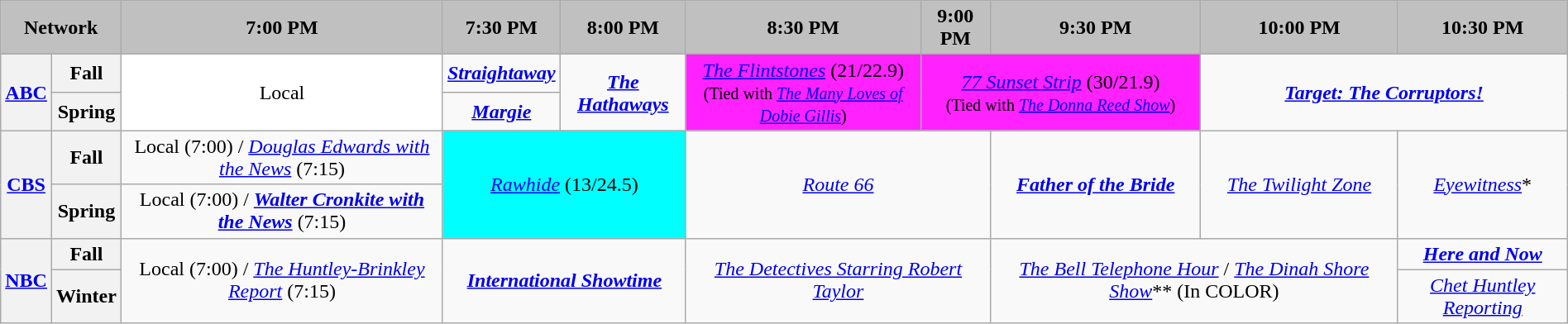<table class="wikitable" style="width:100%;margin-right:0;text-align:center">
<tr>
<th colspan="2" style="background-color:#C0C0C0;text-align:center">Network</th>
<th style="background-color:#C0C0C0;text-align:center">7:00 PM</th>
<th style="background-color:#C0C0C0;text-align:center">7:30 PM</th>
<th style="background-color:#C0C0C0;text-align:center">8:00 PM</th>
<th style="background-color:#C0C0C0;text-align:center">8:30 PM</th>
<th style="background-color:#C0C0C0;text-align:center">9:00 PM</th>
<th style="background-color:#C0C0C0;text-align:center">9:30 PM</th>
<th style="background-color:#C0C0C0;text-align:center">10:00 PM</th>
<th style="background-color:#C0C0C0;text-align:center">10:30 PM</th>
</tr>
<tr>
<th rowspan="2"><a href='#'>ABC</a></th>
<th>Fall</th>
<td bgcolor="white" rowspan="2">Local</td>
<td><strong><em><a href='#'>Straightaway</a></em></strong></td>
<td rowspan="2"><strong><em><a href='#'>The Hathaways</a></em></strong></td>
<td bgcolor="#FF22FF" rowspan="2"><em><a href='#'>The Flintstones</a></em> (21/22.9)<br><small>(Tied with <em><a href='#'>The Many Loves of Dobie Gillis</a></em>)</small></td>
<td bgcolor="#FF22FF" colspan="2" rowspan="2"><em><a href='#'>77 Sunset Strip</a></em> (30/21.9)<br><small>(Tied with <em><a href='#'>The Donna Reed Show</a></em>)</small></td>
<td colspan="2" rowspan="2"><strong><em><a href='#'>Target: The Corruptors!</a></em></strong></td>
</tr>
<tr>
<th>Spring</th>
<td><strong><em><a href='#'>Margie</a></em></strong></td>
</tr>
<tr>
<th rowspan="2"><a href='#'>CBS</a></th>
<th>Fall</th>
<td>Local (7:00) / <em><a href='#'>Douglas Edwards with the News</a></em> (7:15)</td>
<td colspan="2" rowspan="2" bgcolor="#00FFFF"><em><a href='#'>Rawhide</a></em> (13/24.5)</td>
<td colspan="2" rowspan="2"><em><a href='#'>Route 66</a></em></td>
<td rowspan="2"><strong><em><a href='#'>Father of the Bride</a></em></strong></td>
<td rowspan="2"><em><a href='#'>The Twilight Zone</a></em></td>
<td rowspan="2"><em><a href='#'>Eyewitness</a></em>*</td>
</tr>
<tr>
<th>Spring</th>
<td>Local (7:00) / <strong><em><a href='#'>Walter Cronkite with the News</a></em></strong> (7:15)</td>
</tr>
<tr>
<th rowspan="2"><a href='#'>NBC</a></th>
<th>Fall</th>
<td rowspan="2">Local (7:00) / <em><a href='#'>The Huntley-Brinkley Report</a></em> (7:15)</td>
<td colspan="2" rowspan="2"><strong><em><a href='#'>International Showtime</a></em></strong></td>
<td colspan="2" rowspan="2"><em><a href='#'>The Detectives Starring Robert Taylor</a></em></td>
<td colspan="2" rowspan="2"><em><a href='#'>The Bell Telephone Hour</a></em> / <em><a href='#'>The Dinah Shore Show</a></em>** (In <span>C</span><span>O</span><span>L</span><span>O</span><span>R</span>)</td>
<td><strong><em><a href='#'>Here and Now</a></em></strong></td>
</tr>
<tr>
<th>Winter</th>
<td><em><a href='#'>Chet Huntley Reporting</a></em></td>
</tr>
</table>
